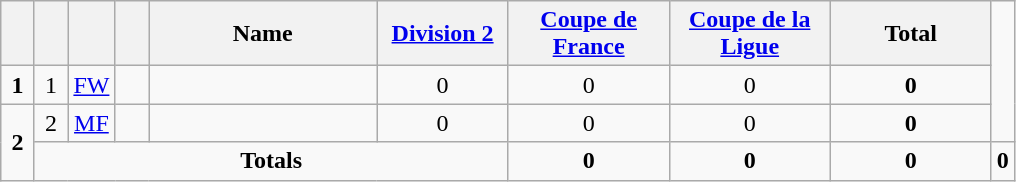<table class="wikitable" style="text-align:center">
<tr>
<th width=15></th>
<th width=15></th>
<th width=15></th>
<th width=15></th>
<th width=145>Name</th>
<th width=80><a href='#'>Division 2</a></th>
<th width=100><a href='#'>Coupe de France</a></th>
<th width=100><a href='#'>Coupe de la Ligue</a></th>
<th width=100>Total</th>
</tr>
<tr>
<td><strong>1</strong></td>
<td>1</td>
<td><a href='#'>FW</a></td>
<td></td>
<td align=left></td>
<td>0</td>
<td>0</td>
<td>0</td>
<td><strong>0</strong></td>
</tr>
<tr>
<td rowspan=2><strong>2</strong></td>
<td>2</td>
<td><a href='#'>MF</a></td>
<td></td>
<td align=left></td>
<td>0</td>
<td>0</td>
<td>0</td>
<td><strong>0</strong></td>
</tr>
<tr>
<td colspan=5><strong>Totals</strong></td>
<td><strong>0</strong></td>
<td><strong>0</strong></td>
<td><strong>0</strong></td>
<td><strong>0</strong></td>
</tr>
</table>
